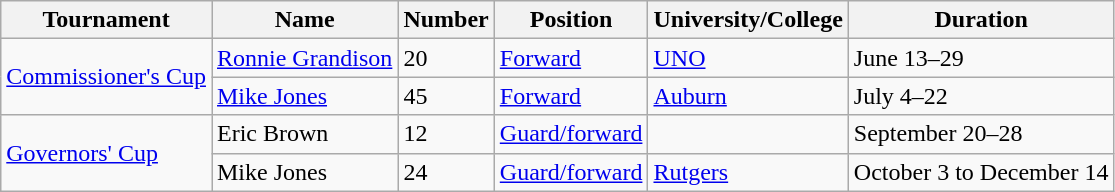<table class="wikitable">
<tr>
<th>Tournament</th>
<th>Name</th>
<th>Number</th>
<th>Position</th>
<th>University/College</th>
<th>Duration</th>
</tr>
<tr>
<td rowspan="2"><a href='#'>Commissioner's Cup</a></td>
<td><a href='#'>Ronnie Grandison</a></td>
<td>20</td>
<td><a href='#'>Forward</a></td>
<td><a href='#'>UNO</a></td>
<td>June 13–29</td>
</tr>
<tr>
<td><a href='#'>Mike Jones</a></td>
<td>45</td>
<td><a href='#'>Forward</a></td>
<td><a href='#'>Auburn</a></td>
<td>July 4–22</td>
</tr>
<tr>
<td rowspan="2"><a href='#'>Governors' Cup</a></td>
<td>Eric Brown</td>
<td>12</td>
<td><a href='#'>Guard/forward</a></td>
<td></td>
<td>September 20–28</td>
</tr>
<tr>
<td>Mike Jones</td>
<td>24</td>
<td><a href='#'>Guard/forward</a></td>
<td><a href='#'>Rutgers</a></td>
<td>October 3 to December 14</td>
</tr>
</table>
